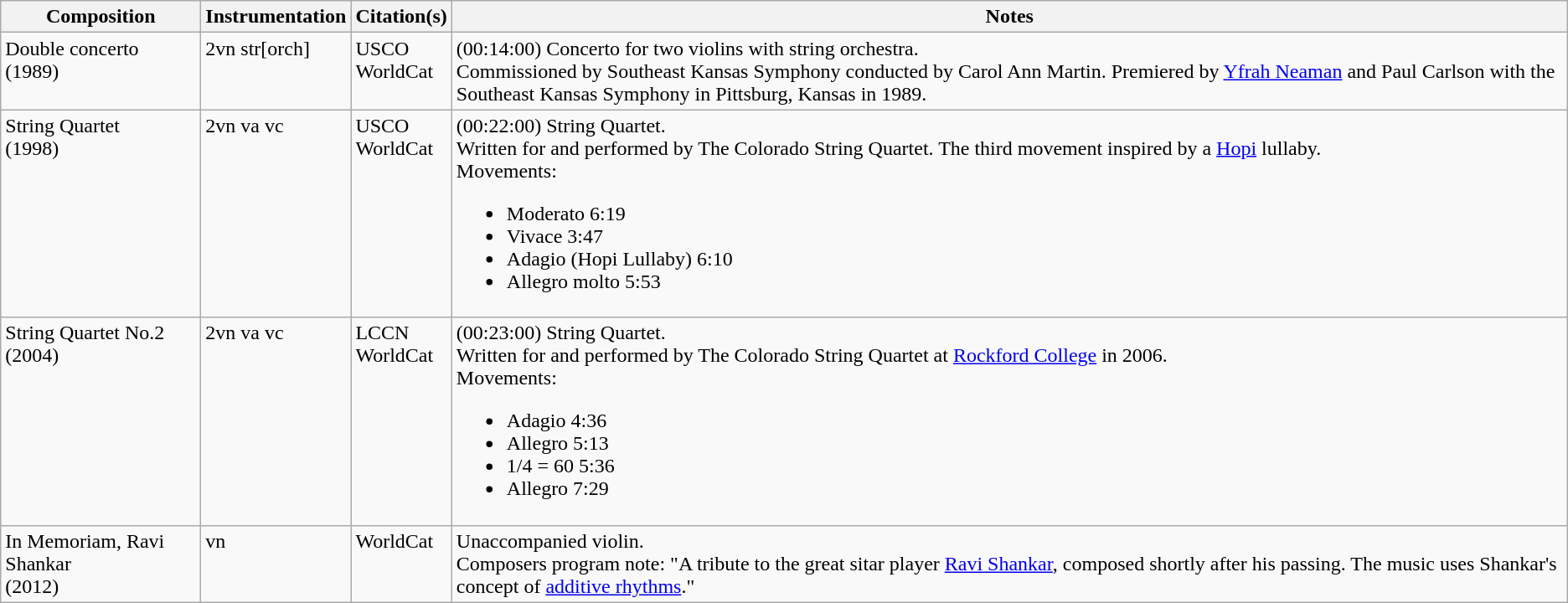<table class="wikitable sortable">
<tr>
<th scope="col">Composition</th>
<th scope="col">Instrumentation</th>
<th scope="col">Citation(s)</th>
<th scope="col">Notes</th>
</tr>
<tr valign="top">
<td>Double concerto<br>(1989)</td>
<td>2vn str[orch]</td>
<td>USCO<br>WorldCat</td>
<td>(00:14:00) Concerto for two violins with string orchestra.<br>Commissioned by Southeast Kansas Symphony conducted by Carol Ann Martin. Premiered by <a href='#'>Yfrah Neaman</a> and Paul Carlson with the Southeast Kansas Symphony in Pittsburg, Kansas in 1989.</td>
</tr>
<tr valign="top">
<td>String Quartet<br>(1998)</td>
<td>2vn va vc</td>
<td>USCO<br>WorldCat</td>
<td>(00:22:00) String Quartet.<br>Written for and performed by The Colorado String Quartet. The third movement inspired by a <a href='#'>Hopi</a> lullaby.<br>Movements:<ul><li>Moderato 6:19</li><li>Vivace 3:47</li><li>Adagio (Hopi Lullaby) 6:10</li><li>Allegro molto 5:53</li></ul></td>
</tr>
<tr valign="top">
<td>String Quartet No.2<br>(2004)</td>
<td>2vn va vc</td>
<td>LCCN<br>WorldCat</td>
<td>(00:23:00) String Quartet.<br>Written for and performed by The Colorado String Quartet at <a href='#'>Rockford College</a> in 2006.<br>Movements:<ul><li>Adagio 4:36</li><li>Allegro 5:13</li><li>1/4 = 60 5:36</li><li>Allegro 7:29</li></ul></td>
</tr>
<tr valign="top">
<td>In Memoriam, Ravi Shankar<br>(2012)</td>
<td>vn</td>
<td>WorldCat</td>
<td>Unaccompanied violin.<br>Composers program note: "A tribute to the great sitar player <a href='#'>Ravi Shankar</a>, composed shortly after his passing. The music uses Shankar's concept of <a href='#'>additive rhythms</a>."</td>
</tr>
</table>
